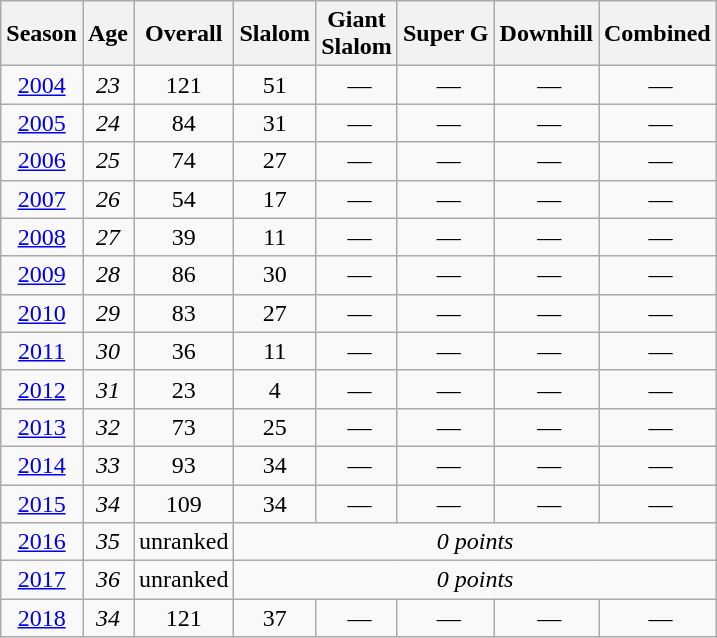<table class=wikitable style="text-align:center">
<tr>
<th>Season</th>
<th>Age</th>
<th>Overall</th>
<th>Slalom</th>
<th>Giant<br>Slalom</th>
<th>Super G</th>
<th>Downhill</th>
<th>Combined</th>
</tr>
<tr>
<td><a href='#'>2004</a></td>
<td><em>23</em></td>
<td>121</td>
<td>51</td>
<td> —</td>
<td> —</td>
<td> —</td>
<td> —</td>
</tr>
<tr>
<td><a href='#'>2005</a></td>
<td><em>24</em></td>
<td>84</td>
<td>31</td>
<td> —</td>
<td> —</td>
<td> —</td>
<td> —</td>
</tr>
<tr>
<td><a href='#'>2006</a></td>
<td><em>25</em></td>
<td>74</td>
<td>27</td>
<td> —</td>
<td> —</td>
<td> —</td>
<td> —</td>
</tr>
<tr>
<td><a href='#'>2007</a></td>
<td><em>26</em></td>
<td>54</td>
<td>17</td>
<td> —</td>
<td> —</td>
<td> —</td>
<td> —</td>
</tr>
<tr>
<td><a href='#'>2008</a></td>
<td><em>27</em></td>
<td>39</td>
<td>11</td>
<td> —</td>
<td> —</td>
<td> —</td>
<td> —</td>
</tr>
<tr>
<td><a href='#'>2009</a></td>
<td><em>28</em></td>
<td>86</td>
<td>30</td>
<td> —</td>
<td> —</td>
<td> —</td>
<td> —</td>
</tr>
<tr>
<td><a href='#'>2010</a></td>
<td><em>29</em></td>
<td>83</td>
<td>27</td>
<td> —</td>
<td> —</td>
<td> —</td>
<td> —</td>
</tr>
<tr>
<td><a href='#'>2011</a></td>
<td><em>30</em></td>
<td>36</td>
<td>11</td>
<td> —</td>
<td> —</td>
<td> —</td>
<td> —</td>
</tr>
<tr>
<td><a href='#'>2012</a></td>
<td><em>31</em></td>
<td>23</td>
<td>4</td>
<td> —</td>
<td> —</td>
<td> —</td>
<td> —</td>
</tr>
<tr>
<td><a href='#'>2013</a></td>
<td><em>32</em></td>
<td>73</td>
<td>25</td>
<td> —</td>
<td> —</td>
<td> —</td>
<td> —</td>
</tr>
<tr>
<td><a href='#'>2014</a></td>
<td><em>33</em></td>
<td>93</td>
<td>34</td>
<td> —</td>
<td> —</td>
<td> —</td>
<td> —</td>
</tr>
<tr>
<td><a href='#'>2015</a></td>
<td><em>34</em></td>
<td>109</td>
<td>34</td>
<td> —</td>
<td> —</td>
<td> —</td>
<td> —</td>
</tr>
<tr>
<td><a href='#'>2016</a></td>
<td><em>35</em></td>
<td>unranked</td>
<td colspan=5><em>0 points</em></td>
</tr>
<tr>
<td><a href='#'>2017</a></td>
<td><em>36</em></td>
<td>unranked</td>
<td colspan=5><em>0 points</em></td>
</tr>
<tr>
<td><a href='#'>2018</a></td>
<td><em>34</em></td>
<td>121</td>
<td>37</td>
<td> —</td>
<td> —</td>
<td> —</td>
<td> —</td>
</tr>
</table>
